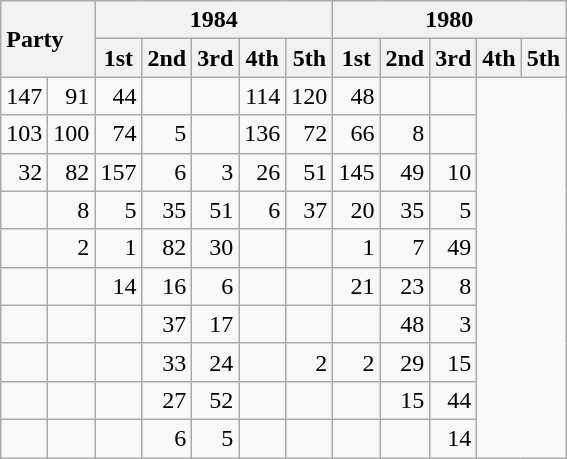<table class="wikitable" style="text-align:right;">
<tr>
<th rowspan="2" colspan="2" style="text-align:left;">Party</th>
<th colspan="5">1984</th>
<th colspan="5">1980</th>
</tr>
<tr>
<th>1st</th>
<th>2nd</th>
<th>3rd</th>
<th>4th</th>
<th>5th</th>
<th>1st</th>
<th>2nd</th>
<th>3rd</th>
<th>4th</th>
<th>5th</th>
</tr>
<tr>
<td>147</td>
<td>91</td>
<td>44</td>
<td></td>
<td></td>
<td>114</td>
<td>120</td>
<td>48</td>
<td></td>
<td></td>
</tr>
<tr>
<td>103</td>
<td>100</td>
<td>74</td>
<td>5</td>
<td></td>
<td>136</td>
<td>72</td>
<td>66</td>
<td>8</td>
<td></td>
</tr>
<tr>
<td>32</td>
<td>82</td>
<td>157</td>
<td>6</td>
<td>3</td>
<td>26</td>
<td>51</td>
<td>145</td>
<td>49</td>
<td>10</td>
</tr>
<tr>
<td></td>
<td>8</td>
<td>5</td>
<td>35</td>
<td>51</td>
<td>6</td>
<td>37</td>
<td>20</td>
<td>35</td>
<td>5</td>
</tr>
<tr>
<td></td>
<td>2</td>
<td>1</td>
<td>82</td>
<td>30</td>
<td></td>
<td></td>
<td>1</td>
<td>7</td>
<td>49</td>
</tr>
<tr>
<td></td>
<td></td>
<td>14</td>
<td>16</td>
<td>6</td>
<td></td>
<td></td>
<td>21</td>
<td>23</td>
<td>8</td>
</tr>
<tr>
<td></td>
<td></td>
<td></td>
<td>37</td>
<td>17</td>
<td></td>
<td></td>
<td></td>
<td>48</td>
<td>3</td>
</tr>
<tr>
<td></td>
<td></td>
<td></td>
<td>33</td>
<td>24</td>
<td></td>
<td>2</td>
<td>2</td>
<td>29</td>
<td>15</td>
</tr>
<tr>
<td></td>
<td></td>
<td></td>
<td>27</td>
<td>52</td>
<td></td>
<td></td>
<td></td>
<td>15</td>
<td>44</td>
</tr>
<tr>
<td></td>
<td></td>
<td></td>
<td>6</td>
<td>5</td>
<td></td>
<td></td>
<td></td>
<td></td>
<td>14</td>
</tr>
</table>
